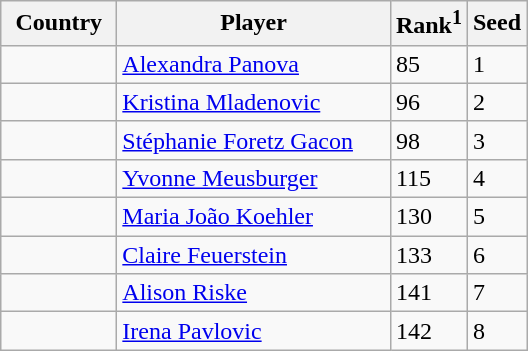<table class="sortable wikitable">
<tr>
<th width="70">Country</th>
<th width="175">Player</th>
<th>Rank<sup>1</sup></th>
<th>Seed</th>
</tr>
<tr>
<td></td>
<td><a href='#'>Alexandra Panova</a></td>
<td>85</td>
<td>1</td>
</tr>
<tr>
<td></td>
<td><a href='#'>Kristina Mladenovic</a></td>
<td>96</td>
<td>2</td>
</tr>
<tr>
<td></td>
<td><a href='#'>Stéphanie Foretz Gacon</a></td>
<td>98</td>
<td>3</td>
</tr>
<tr>
<td></td>
<td><a href='#'>Yvonne Meusburger</a></td>
<td>115</td>
<td>4</td>
</tr>
<tr>
<td></td>
<td><a href='#'>Maria João Koehler</a></td>
<td>130</td>
<td>5</td>
</tr>
<tr>
<td></td>
<td><a href='#'>Claire Feuerstein</a></td>
<td>133</td>
<td>6</td>
</tr>
<tr>
<td></td>
<td><a href='#'>Alison Riske</a></td>
<td>141</td>
<td>7</td>
</tr>
<tr>
<td></td>
<td><a href='#'>Irena Pavlovic</a></td>
<td>142</td>
<td>8</td>
</tr>
</table>
